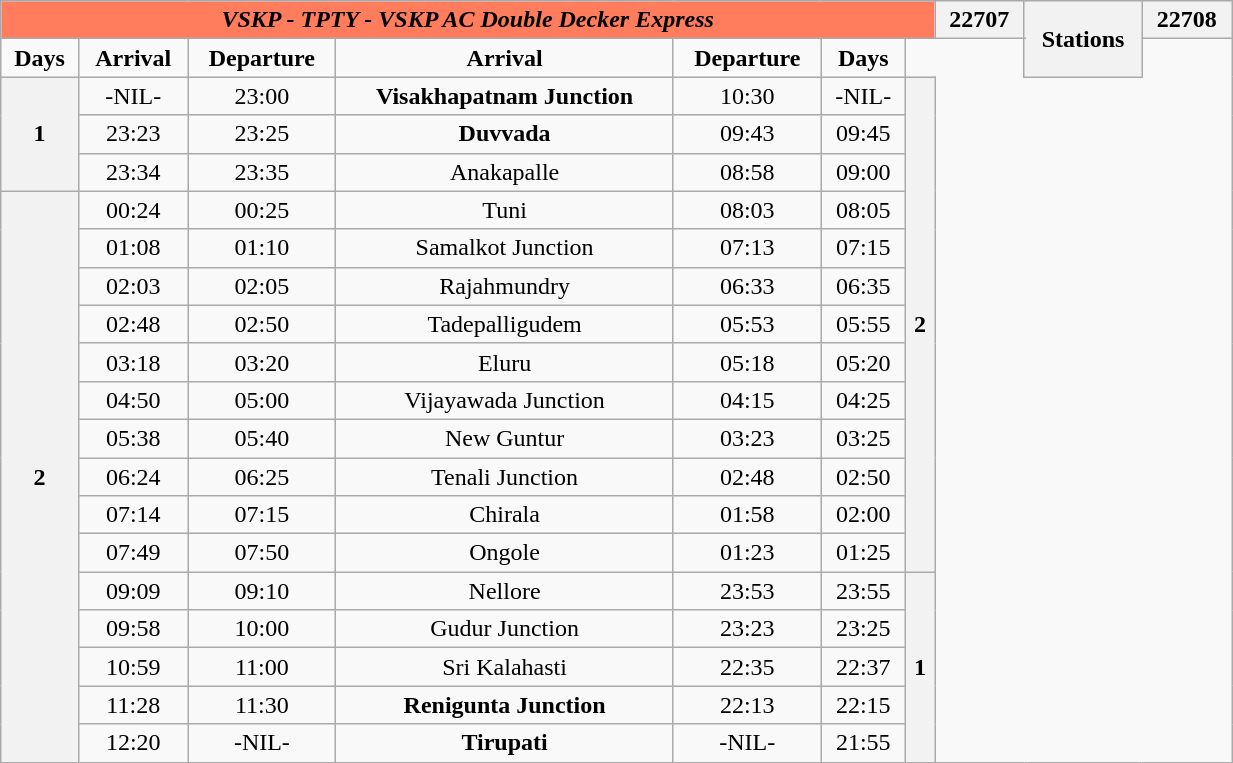<table class="wikitable" width="65%" style="text-align: center;">
<tr>
<th colspan="7" align="center" style="background:#FF7C5C;"><span><em>VSKP - TPTY - VSKP  AC Double Decker Express</em></span></th>
<th colspan="3">22707</th>
<th rowspan="2">Stations</th>
<th colspan="3">22708</th>
</tr>
<tr>
<td><strong>Days</strong></td>
<td><strong>Arrival</strong></td>
<td><strong>Departure</strong></td>
<td><strong>Arrival</strong></td>
<td><strong>Departure</strong></td>
<td><strong>Days</strong></td>
</tr>
<tr>
<th rowspan="3">1</th>
<td>-NIL-</td>
<td>23:00</td>
<td><strong>Visakhapatnam Junction</strong></td>
<td>10:30</td>
<td>-NIL-</td>
<th rowspan="13">2</th>
</tr>
<tr>
<td>23:23</td>
<td>23:25</td>
<td><strong>Duvvada</strong></td>
<td>09:43</td>
<td>09:45</td>
</tr>
<tr>
<td>23:34</td>
<td>23:35</td>
<td>Anakapalle</td>
<td>08:58</td>
<td>09:00</td>
</tr>
<tr>
<th rowspan="15">2</th>
<td>00:24</td>
<td>00:25</td>
<td>Tuni</td>
<td>08:03</td>
<td>08:05</td>
</tr>
<tr>
<td>01:08</td>
<td>01:10</td>
<td>Samalkot Junction</td>
<td>07:13</td>
<td>07:15</td>
</tr>
<tr>
<td>02:03</td>
<td>02:05</td>
<td>Rajahmundry</td>
<td>06:33</td>
<td>06:35</td>
</tr>
<tr>
<td>02:48</td>
<td>02:50</td>
<td>Tadepalligudem</td>
<td>05:53</td>
<td>05:55</td>
</tr>
<tr>
<td>03:18</td>
<td>03:20</td>
<td>Eluru</td>
<td>05:18</td>
<td>05:20</td>
</tr>
<tr>
<td>04:50</td>
<td>05:00</td>
<td>Vijayawada Junction</td>
<td>04:15</td>
<td>04:25</td>
</tr>
<tr>
<td>05:38</td>
<td>05:40</td>
<td>New Guntur</td>
<td>03:23</td>
<td>03:25</td>
</tr>
<tr>
<td>06:24</td>
<td>06:25</td>
<td>Tenali Junction</td>
<td>02:48</td>
<td>02:50</td>
</tr>
<tr>
<td>07:14</td>
<td>07:15</td>
<td>Chirala</td>
<td>01:58</td>
<td>02:00</td>
</tr>
<tr>
<td>07:49</td>
<td>07:50</td>
<td>Ongole</td>
<td>01:23</td>
<td>01:25</td>
</tr>
<tr>
<td>09:09</td>
<td>09:10</td>
<td>Nellore</td>
<td>23:53</td>
<td>23:55</td>
<th rowspan="5">1</th>
</tr>
<tr>
<td>09:58</td>
<td>10:00</td>
<td>Gudur Junction</td>
<td>23:23</td>
<td>23:25</td>
</tr>
<tr>
<td>10:59</td>
<td>11:00</td>
<td>Sri Kalahasti</td>
<td>22:35</td>
<td>22:37</td>
</tr>
<tr>
<td>11:28</td>
<td>11:30</td>
<td><strong>Renigunta Junction</strong></td>
<td>22:13</td>
<td>22:15</td>
</tr>
<tr>
<td>12:20</td>
<td>-NIL-</td>
<td><strong>Tirupati</strong></td>
<td>-NIL-</td>
<td>21:55</td>
</tr>
</table>
